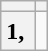<table class="wikitable">
<tr ---- valign="center">
<th></th>
<th></th>
</tr>
<tr ---- valign="center"  align="center">
<th>1, </th>
<td></td>
</tr>
</table>
